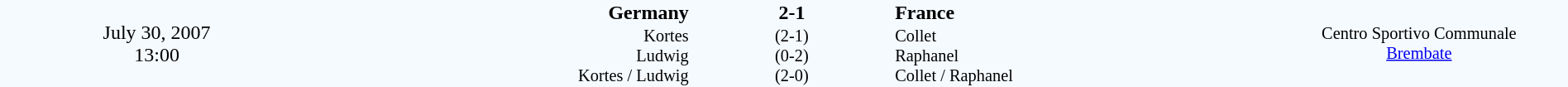<table style="width: 100%; background:#F5FAFF;" cellspacing="0">
<tr>
<td align=center rowspan=3 width=20%>July 30, 2007<br>13:00</td>
</tr>
<tr>
<td width=24% align=right><strong>Germany</strong></td>
<td align=center width=13%><strong>2-1</strong></td>
<td width=24%><strong>France</strong></td>
<td style=font-size:85% rowspan=3 valign=middle align=center>Centro Sportivo Communale<br><a href='#'>Brembate</a></td>
</tr>
<tr style=font-size:85%>
<td align=right valign=top>Kortes<br>Ludwig<br>Kortes / Ludwig</td>
<td align=center>(2-1)<br>(0-2)<br>(2-0)</td>
<td>Collet<br>Raphanel<br>Collet / Raphanel</td>
</tr>
</table>
